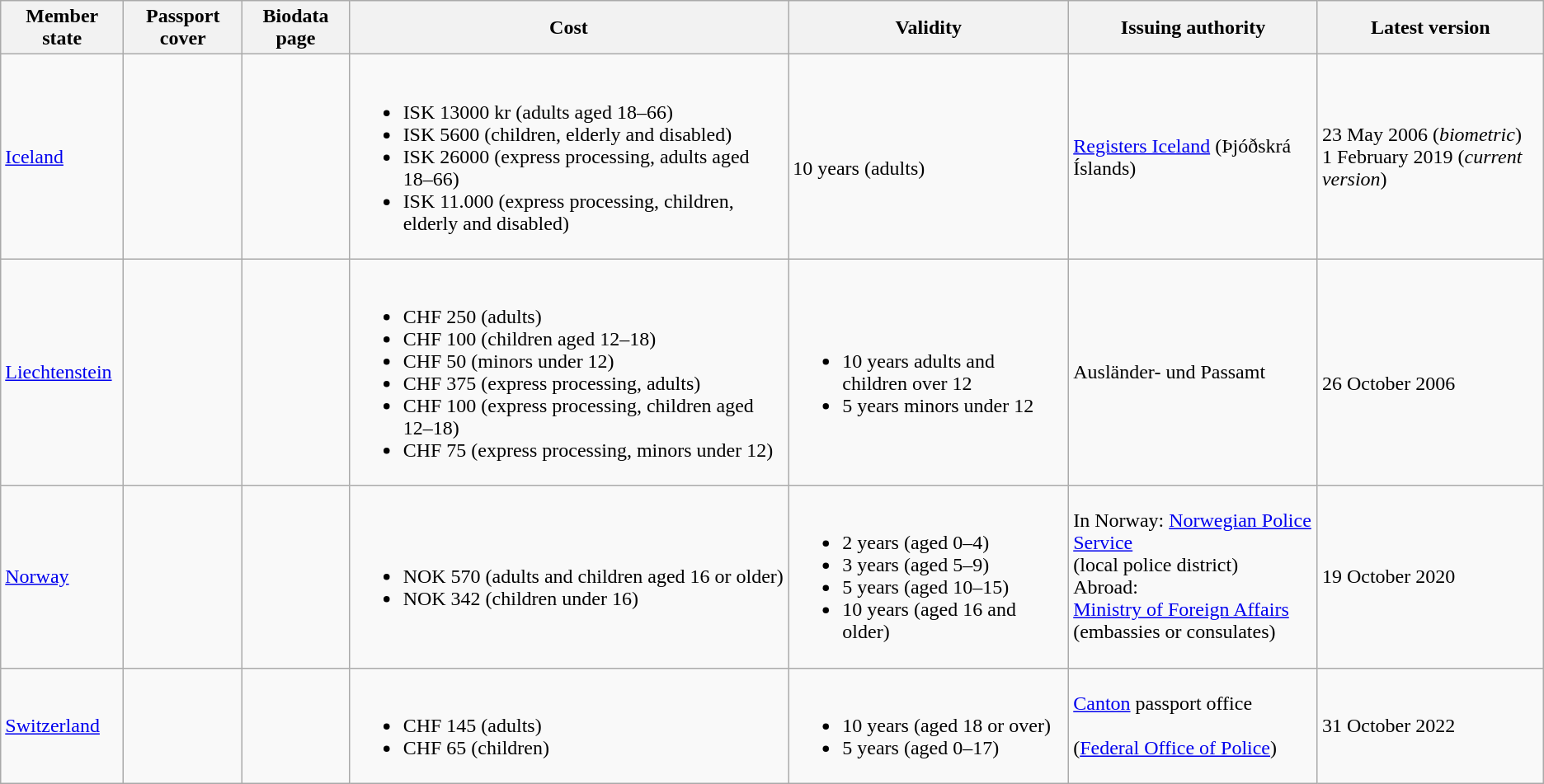<table class="wikitable">
<tr>
<th>Member state</th>
<th>Passport cover</th>
<th>Biodata page</th>
<th>Cost</th>
<th>Validity</th>
<th>Issuing authority</th>
<th>Latest version</th>
</tr>
<tr>
<td> <a href='#'>Iceland</a></td>
<td><br></td>
<td></td>
<td><br><ul><li>ISK 13000 kr (adults aged 18–66)</li><li>ISK 5600 (children, elderly and disabled)</li><li>ISK 26000 (express processing, adults aged 18–66)</li><li>ISK 11.000 (express processing, children, elderly and disabled)</li></ul></td>
<td><br>10 years (adults)</td>
<td><a href='#'>Registers Iceland</a> (Þjóðskrá Íslands)</td>
<td>23 May 2006 (<em>biometric</em>)<br>1 February 2019 (<em>current version</em>)</td>
</tr>
<tr>
<td> <a href='#'>Liechtenstein</a></td>
<td><br></td>
<td></td>
<td><br><ul><li>CHF 250 (adults)</li><li>CHF 100 (children aged 12–18)</li><li>CHF 50 (minors under 12)</li><li>CHF 375 (express processing, adults)</li><li>CHF 100 (express processing, children aged 12–18)</li><li>CHF 75 (express processing, minors under 12)</li></ul></td>
<td><br><ul><li>10 years adults and children over 12</li><li>5 years minors under 12</li></ul></td>
<td>Ausländer- und Passamt</td>
<td><br>26 October 2006</td>
</tr>
<tr>
<td> <a href='#'>Norway</a></td>
<td></td>
<td></td>
<td><br><ul><li>NOK 570 (adults and children aged 16 or older)</li><li>NOK 342 (children under 16)</li></ul></td>
<td><br><ul><li>2 years (aged 0–4)</li><li>3 years (aged 5–9)</li><li>5 years (aged 10–15)</li><li>10 years (aged 16 and older)</li></ul></td>
<td>In Norway: <a href='#'>Norwegian Police Service</a><br>(local police district)<br>Abroad:<br><a href='#'>Ministry of Foreign Affairs</a><br>(embassies or consulates)</td>
<td>19 October 2020</td>
</tr>
<tr>
<td> <a href='#'>Switzerland</a></td>
<td><br></td>
<td></td>
<td><br><ul><li>CHF 145 (adults)</li><li>CHF 65 (children)</li></ul></td>
<td><br><ul><li>10 years (aged 18 or over)</li><li>5 years (aged 0–17)</li></ul></td>
<td><a href='#'>Canton</a> passport office<br><br>(<a href='#'>Federal Office of Police</a>)</td>
<td>31 October 2022</td>
</tr>
</table>
